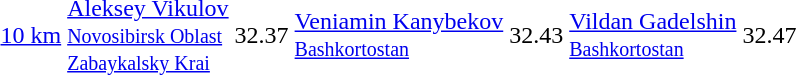<table>
<tr>
<td><a href='#'>10 km</a></td>
<td><a href='#'>Aleksey Vikulov</a> <br> <small><a href='#'>Novosibirsk Oblast</a></small> <br> <small><a href='#'>Zabaykalsky Krai</a></small></td>
<td>32.37</td>
<td><a href='#'>Veniamin Kanybekov</a> <br> <small><a href='#'>Bashkortostan</a></small></td>
<td>32.43</td>
<td><a href='#'>Vildan Gadelshin</a> <br> <small><a href='#'>Bashkortostan</a></small></td>
<td>32.47</td>
</tr>
</table>
